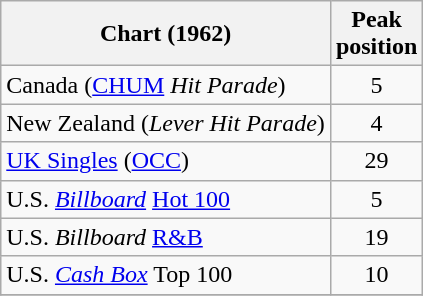<table class="wikitable sortable">
<tr>
<th>Chart (1962)</th>
<th>Peak<br>position</th>
</tr>
<tr>
<td>Canada (<a href='#'>CHUM</a> <em>Hit Parade</em>)</td>
<td style="text-align:center;">5</td>
</tr>
<tr>
<td>New Zealand (<em>Lever Hit Parade</em>)</td>
<td style="text-align:center;">4</td>
</tr>
<tr>
<td><a href='#'>UK Singles</a> (<a href='#'>OCC</a>)</td>
<td style="text-align:center;">29</td>
</tr>
<tr>
<td>U.S. <em><a href='#'>Billboard</a></em> <a href='#'>Hot 100</a></td>
<td style="text-align:center;">5</td>
</tr>
<tr>
<td>U.S. <em>Billboard</em> <a href='#'>R&B</a></td>
<td style="text-align:center;">19</td>
</tr>
<tr>
<td>U.S. <a href='#'><em>Cash Box</em></a> Top 100</td>
<td align="center">10</td>
</tr>
<tr>
</tr>
</table>
